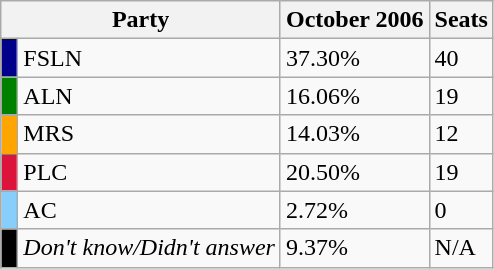<table class="wikitable">
<tr>
<th colspan=2>Party</th>
<th>October 2006</th>
<th>Seats</th>
</tr>
<tr>
<td style="background:darkblue;"> </td>
<td>FSLN</td>
<td>37.30%</td>
<td>40</td>
</tr>
<tr>
<td bgcolor=green> </td>
<td>ALN</td>
<td>16.06%</td>
<td>19</td>
</tr>
<tr>
<td style="background:orange;"> </td>
<td>MRS</td>
<td>14.03%</td>
<td>12</td>
</tr>
<tr>
<td style="background:crimson;"> </td>
<td>PLC</td>
<td>20.50%</td>
<td>19</td>
</tr>
<tr>
<td style="background:lightskyblue;"> </td>
<td>AC</td>
<td>2.72%</td>
<td>0</td>
</tr>
<tr>
<td bgcolor=black> </td>
<td><em>Don't know/Didn't answer</em></td>
<td>9.37%</td>
<td>N/A</td>
</tr>
</table>
